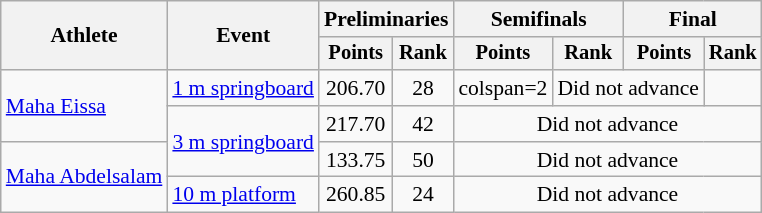<table class="wikitable" style="text-align:center; font-size:90%">
<tr>
<th rowspan=2>Athlete</th>
<th rowspan=2>Event</th>
<th colspan=2>Preliminaries</th>
<th colspan=2>Semifinals</th>
<th colspan=2>Final</th>
</tr>
<tr style="font-size:95%">
<th>Points</th>
<th>Rank</th>
<th>Points</th>
<th>Rank</th>
<th>Points</th>
<th>Rank</th>
</tr>
<tr>
<td align=left rowspan=2><a href='#'>Maha Eissa</a></td>
<td align=left><a href='#'>1 m springboard</a></td>
<td>206.70</td>
<td>28</td>
<td>colspan=2 </td>
<td colspan=2>Did not advance</td>
</tr>
<tr>
<td align=left rowspan=2><a href='#'>3 m springboard</a></td>
<td>217.70</td>
<td>42</td>
<td colspan=4>Did not advance</td>
</tr>
<tr>
<td align=left rowspan=2><a href='#'>Maha Abdelsalam</a></td>
<td>133.75</td>
<td>50</td>
<td colspan=4>Did not advance</td>
</tr>
<tr>
<td align=left><a href='#'>10 m platform</a></td>
<td>260.85</td>
<td>24</td>
<td colspan=4>Did not advance</td>
</tr>
</table>
